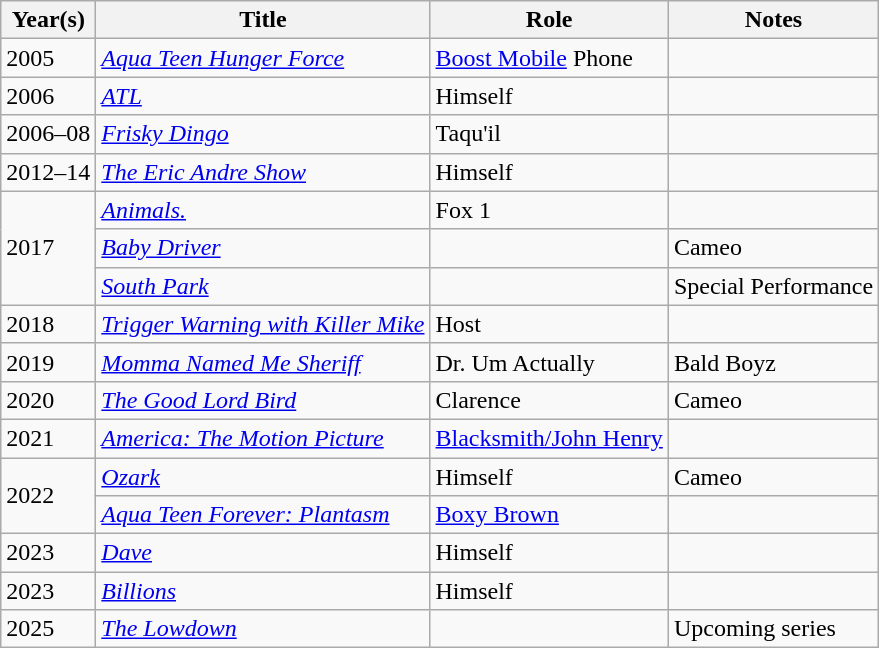<table class="wikitable">
<tr>
<th>Year(s)</th>
<th>Title</th>
<th>Role</th>
<th>Notes</th>
</tr>
<tr>
<td>2005</td>
<td><em><a href='#'>Aqua Teen Hunger Force</a></em></td>
<td><a href='#'>Boost Mobile</a> Phone</td>
<td></td>
</tr>
<tr>
<td>2006</td>
<td><em><a href='#'>ATL</a></em></td>
<td>Himself</td>
<td></td>
</tr>
<tr>
<td>2006–08</td>
<td><em><a href='#'>Frisky Dingo</a></em></td>
<td>Taqu'il</td>
<td></td>
</tr>
<tr>
<td>2012–14</td>
<td><em><a href='#'>The Eric Andre Show</a></em></td>
<td>Himself</td>
<td></td>
</tr>
<tr>
<td rowspan="3">2017</td>
<td><em><a href='#'>Animals.</a></em></td>
<td>Fox 1</td>
<td></td>
</tr>
<tr>
<td><em><a href='#'>Baby Driver</a></em></td>
<td></td>
<td>Cameo</td>
</tr>
<tr>
<td><em><a href='#'>South Park</a></em></td>
<td></td>
<td>Special Performance</td>
</tr>
<tr>
<td>2018</td>
<td><em><a href='#'>Trigger Warning with Killer Mike</a></em></td>
<td>Host</td>
<td></td>
</tr>
<tr>
<td>2019</td>
<td><em><a href='#'>Momma Named Me Sheriff</a></em></td>
<td>Dr. Um Actually</td>
<td>Bald Boyz</td>
</tr>
<tr>
<td>2020</td>
<td><em><a href='#'>The Good Lord Bird</a></em></td>
<td>Clarence</td>
<td>Cameo</td>
</tr>
<tr>
<td>2021</td>
<td><em><a href='#'>America: The Motion Picture</a></em></td>
<td><a href='#'>Blacksmith/John Henry</a></td>
<td></td>
</tr>
<tr>
<td rowspan="2">2022</td>
<td><em><a href='#'>Ozark</a></em></td>
<td>Himself</td>
<td>Cameo</td>
</tr>
<tr>
<td><em><a href='#'>Aqua Teen Forever: Plantasm</a></em></td>
<td><a href='#'>Boxy Brown</a></td>
<td></td>
</tr>
<tr>
<td>2023</td>
<td><em><a href='#'>Dave</a></em></td>
<td>Himself</td>
<td></td>
</tr>
<tr>
<td>2023</td>
<td><em><a href='#'>Billions</a></em></td>
<td>Himself</td>
<td></td>
</tr>
<tr>
<td>2025</td>
<td><em><a href='#'>The Lowdown</a></em></td>
<td></td>
<td>Upcoming series</td>
</tr>
</table>
